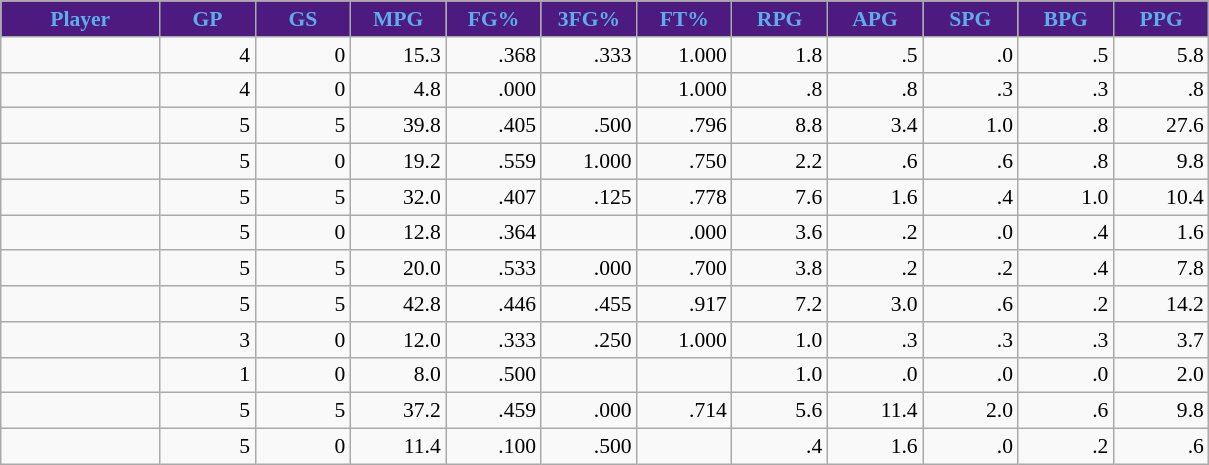<table class="wikitable sortable" style="text-align:right; font-size: 90%">
<tr>
<th style="background:#4D1A7F; color:#5DADEC" width="10%">Player</th>
<th style="background:#4D1A7F; color:#5DADEC" width="6%">GP</th>
<th style="background:#4D1A7F; color:#5DADEC" width="6%">GS</th>
<th style="background:#4D1A7F; color:#5DADEC" width="6%">MPG</th>
<th style="background:#4D1A7F; color:#5DADEC" width="6%">FG%</th>
<th style="background:#4D1A7F; color:#5DADEC" width="6%">3FG%</th>
<th style="background:#4D1A7F; color:#5DADEC" width="6%">FT%</th>
<th style="background:#4D1A7F; color:#5DADEC" width="6%">RPG</th>
<th style="background:#4D1A7F; color:#5DADEC" width="6%">APG</th>
<th style="background:#4D1A7F; color:#5DADEC" width="6%">SPG</th>
<th style="background:#4D1A7F; color:#5DADEC" width="6%">BPG</th>
<th style="background:#4D1A7F; color:#5DADEC" width="6%">PPG</th>
</tr>
<tr>
<td style="text-align:left;"></td>
<td>4</td>
<td>0</td>
<td>15.3</td>
<td>.368</td>
<td>.333</td>
<td>1.000</td>
<td>1.8</td>
<td>.5</td>
<td>.0</td>
<td>.5</td>
<td>5.8</td>
</tr>
<tr>
<td style="text-align:left;"></td>
<td>4</td>
<td>0</td>
<td>4.8</td>
<td>.000</td>
<td></td>
<td>1.000</td>
<td>.8</td>
<td>.8</td>
<td>.3</td>
<td>.3</td>
<td>.8</td>
</tr>
<tr>
<td style="text-align:left;"></td>
<td>5</td>
<td>5</td>
<td>39.8</td>
<td>.405</td>
<td>.500</td>
<td>.796</td>
<td>8.8</td>
<td>3.4</td>
<td>1.0</td>
<td>.8</td>
<td>27.6</td>
</tr>
<tr>
<td style="text-align:left;"></td>
<td>5</td>
<td>0</td>
<td>19.2</td>
<td>.559</td>
<td>1.000</td>
<td>.750</td>
<td>2.2</td>
<td>.6</td>
<td>.6</td>
<td>.8</td>
<td>9.8</td>
</tr>
<tr>
<td style="text-align:left;"></td>
<td>5</td>
<td>5</td>
<td>32.0</td>
<td>.407</td>
<td>.125</td>
<td>.778</td>
<td>7.6</td>
<td>1.6</td>
<td>.4</td>
<td>1.0</td>
<td>10.4</td>
</tr>
<tr>
<td style="text-align:left;"></td>
<td>5</td>
<td>0</td>
<td>12.8</td>
<td>.364</td>
<td></td>
<td>.000</td>
<td>3.6</td>
<td>.2</td>
<td>.0</td>
<td>.4</td>
<td>1.6</td>
</tr>
<tr>
<td style="text-align:left;"></td>
<td>5</td>
<td>5</td>
<td>20.0</td>
<td>.533</td>
<td>.000</td>
<td>.700</td>
<td>3.8</td>
<td>.2</td>
<td>.2</td>
<td>.4</td>
<td>7.8</td>
</tr>
<tr>
<td style="text-align:left;"></td>
<td>5</td>
<td>5</td>
<td>42.8</td>
<td>.446</td>
<td>.455</td>
<td>.917</td>
<td>7.2</td>
<td>3.0</td>
<td>.6</td>
<td>.2</td>
<td>14.2</td>
</tr>
<tr>
<td style="text-align:left;"></td>
<td>3</td>
<td>0</td>
<td>12.0</td>
<td>.333</td>
<td>.250</td>
<td>1.000</td>
<td>1.0</td>
<td>.3</td>
<td>.3</td>
<td>.3</td>
<td>3.7</td>
</tr>
<tr>
<td style="text-align:left;"></td>
<td>1</td>
<td>0</td>
<td>8.0</td>
<td>.500</td>
<td></td>
<td></td>
<td>1.0</td>
<td>.0</td>
<td>.0</td>
<td>.0</td>
<td>2.0</td>
</tr>
<tr>
<td style="text-align:left;"></td>
<td>5</td>
<td>5</td>
<td>37.2</td>
<td>.459</td>
<td>.000</td>
<td>.714</td>
<td>5.6</td>
<td>11.4</td>
<td>2.0</td>
<td>.6</td>
<td>9.8</td>
</tr>
<tr>
<td style="text-align:left;"></td>
<td>5</td>
<td>0</td>
<td>11.4</td>
<td>.100</td>
<td>.500</td>
<td></td>
<td>.4</td>
<td>1.6</td>
<td>.0</td>
<td>.2</td>
<td>.6</td>
</tr>
</table>
